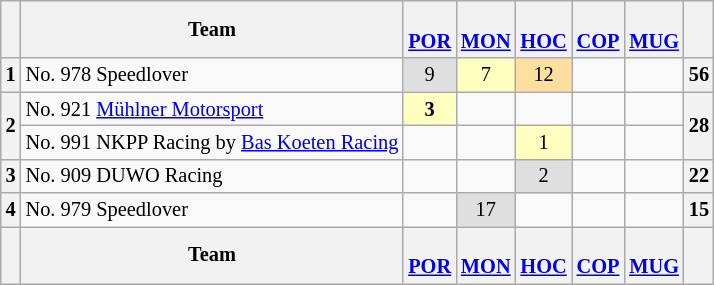<table align=left| class="wikitable" style="font-size: 85%; text-align: center">
<tr valign="top">
<th valign=middle></th>
<th valign=middle>Team</th>
<th><br><a href='#'>POR</a></th>
<th><br><a href='#'>MON</a></th>
<th><br><a href='#'>HOC</a></th>
<th><br><a href='#'>COP</a></th>
<th><br><a href='#'>MUG</a></th>
<th valign=middle>  </th>
</tr>
<tr>
<th>1</th>
<td align=left> No. 978 Speedlover</td>
<td style="background:#DFDFDF;">9</td>
<td style="background:#FFFFBF;">7</td>
<td style="background:#FFDF9F;">12</td>
<td></td>
<td></td>
<th>56</th>
</tr>
<tr>
<th rowspan=2>2</th>
<td align=left> No. 921 <a href='#'>Mühlner Motorsport</a></td>
<td style="background:#FFFFBF;"><strong>3</strong></td>
<td></td>
<td></td>
<td></td>
<td></td>
<th rowspan=2>28</th>
</tr>
<tr>
<td align=left> No. 991 NKPP Racing by <a href='#'>Bas Koeten Racing</a></td>
<td></td>
<td></td>
<td style="background:#FFFFBF;">1</td>
<td></td>
<td></td>
</tr>
<tr>
<th>3</th>
<td align=left> No. 909 DUWO Racing</td>
<td></td>
<td></td>
<td style="background:#DFDFDF;">2</td>
<td></td>
<td></td>
<th>22</th>
</tr>
<tr>
<th>4</th>
<td align=left> No. 979 Speedlover</td>
<td></td>
<td style="background:#DFDFDF;">17</td>
<td></td>
<td></td>
<td></td>
<th>15</th>
</tr>
<tr>
<th valign=middle></th>
<th valign=middle>Team</th>
<th><br><a href='#'>POR</a></th>
<th><br><a href='#'>MON</a></th>
<th><br><a href='#'>HOC</a></th>
<th><br><a href='#'>COP</a></th>
<th><br><a href='#'>MUG</a></th>
<th valign=middle>  </th>
</tr>
</table>
